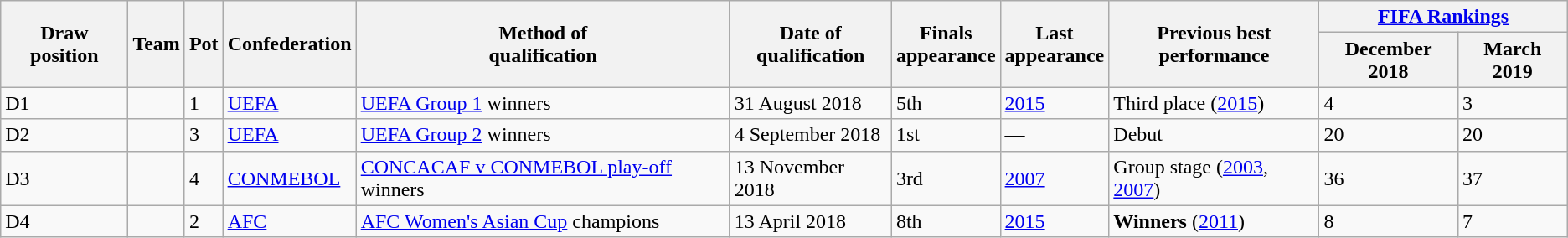<table class="wikitable sortable">
<tr>
<th rowspan=2>Draw position</th>
<th rowspan=2>Team</th>
<th rowspan=2>Pot</th>
<th rowspan=2>Confederation</th>
<th rowspan=2>Method of<br>qualification</th>
<th rowspan=2>Date of<br>qualification</th>
<th rowspan=2 data-sort-type="number">Finals<br>appearance</th>
<th rowspan=2>Last<br>appearance</th>
<th rowspan=2>Previous best<br>performance</th>
<th colspan=2><a href='#'>FIFA Rankings</a></th>
</tr>
<tr>
<th>December 2018</th>
<th>March 2019</th>
</tr>
<tr>
<td>D1</td>
<td style=white-space:nowrap></td>
<td>1</td>
<td><a href='#'>UEFA</a></td>
<td><a href='#'>UEFA Group 1</a> winners</td>
<td>31 August 2018</td>
<td>5th</td>
<td><a href='#'>2015</a></td>
<td data-sort-value="3">Third place (<a href='#'>2015</a>)</td>
<td>4</td>
<td>3</td>
</tr>
<tr>
<td>D2</td>
<td style=white-space:nowrap></td>
<td>3</td>
<td><a href='#'>UEFA</a></td>
<td><a href='#'>UEFA Group 2</a> winners</td>
<td>4 September 2018</td>
<td>1st</td>
<td>—</td>
<td data-sort-value="99">Debut</td>
<td>20</td>
<td>20</td>
</tr>
<tr>
<td>D3</td>
<td style=white-space:nowrap></td>
<td>4</td>
<td><a href='#'>CONMEBOL</a></td>
<td><a href='#'>CONCACAF v CONMEBOL play-off</a> winners</td>
<td>13 November 2018</td>
<td>3rd</td>
<td><a href='#'>2007</a></td>
<td data-sort-value="17">Group stage (<a href='#'>2003</a>, <a href='#'>2007</a>)</td>
<td>36</td>
<td>37</td>
</tr>
<tr>
<td>D4</td>
<td style=white-space:nowrap></td>
<td>2</td>
<td><a href='#'>AFC</a></td>
<td><a href='#'>AFC Women's Asian Cup</a> champions</td>
<td>13 April 2018</td>
<td>8th</td>
<td><a href='#'>2015</a></td>
<td data-sort-value="1"><strong>Winners</strong> (<a href='#'>2011</a>)</td>
<td>8</td>
<td>7</td>
</tr>
</table>
